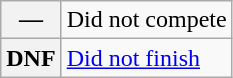<table class="wikitable">
<tr>
<th scope="row">—</th>
<td>Did not compete</td>
</tr>
<tr>
<th scope="row">DNF</th>
<td><a href='#'>Did not finish</a></td>
</tr>
</table>
